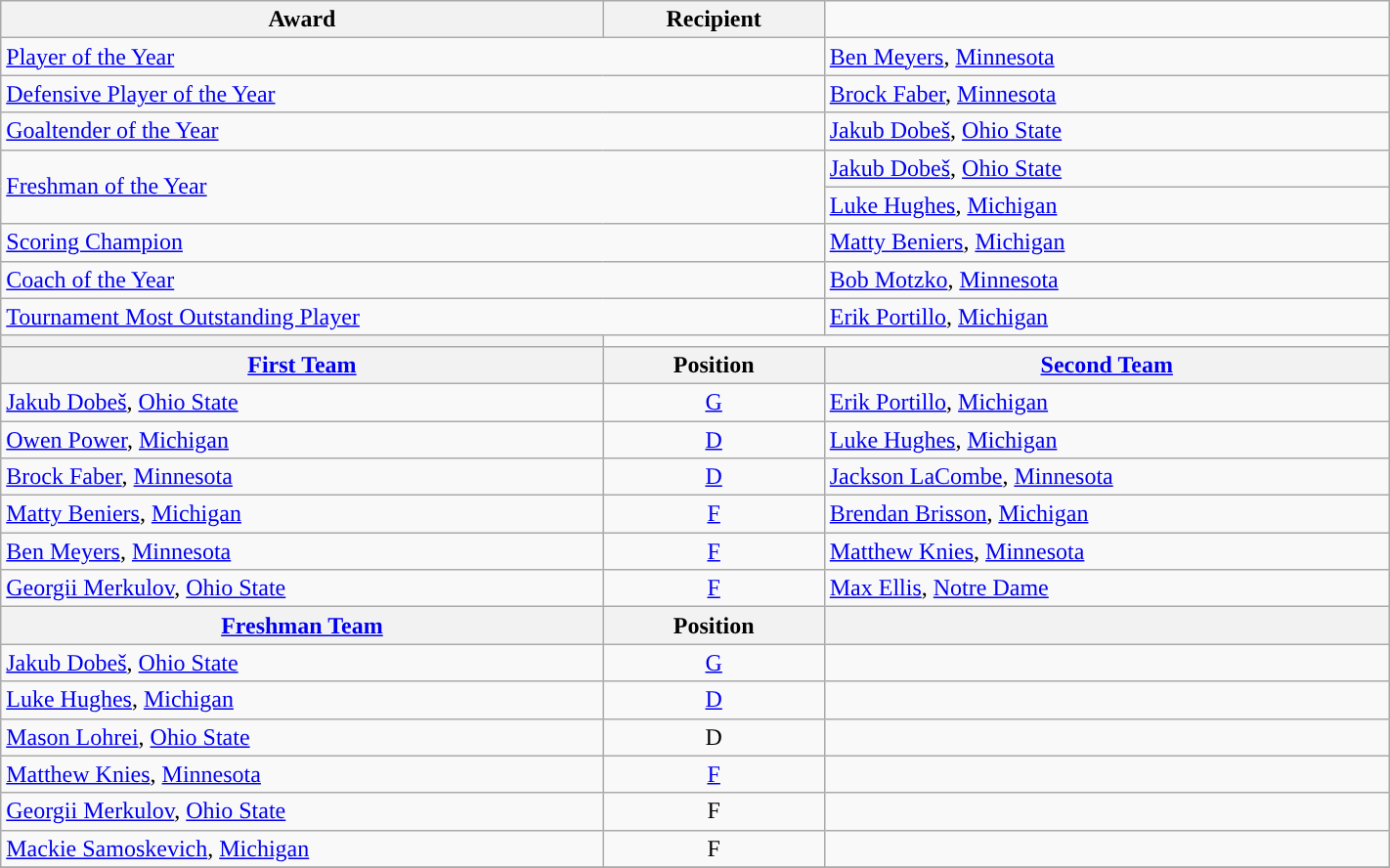<table class="wikitable" width=75%>
<tr>
<th>Award</th>
<th>Recipient </th>
</tr>
<tr>
<td colspan=2><a href='#'>Player of the Year</a></td>
<td><a href='#'>Ben Meyers</a>, <a href='#'>Minnesota</a></td>
</tr>
<tr>
<td colspan=2><a href='#'>Defensive Player of the Year</a></td>
<td><a href='#'>Brock Faber</a>, <a href='#'>Minnesota</a></td>
</tr>
<tr>
<td colspan=2><a href='#'>Goaltender of the Year</a></td>
<td><a href='#'>Jakub Dobeš</a>, <a href='#'>Ohio State</a></td>
</tr>
<tr>
<td colspan=2, rowspan=2><a href='#'>Freshman of the Year</a></td>
<td><a href='#'>Jakub Dobeš</a>, <a href='#'>Ohio State</a></td>
</tr>
<tr>
<td><a href='#'>Luke Hughes</a>, <a href='#'>Michigan</a></td>
</tr>
<tr>
<td colspan=2><a href='#'>Scoring Champion</a></td>
<td><a href='#'>Matty Beniers</a>, <a href='#'>Michigan</a></td>
</tr>
<tr>
<td colspan=2><a href='#'>Coach of the Year</a></td>
<td><a href='#'>Bob Motzko</a>, <a href='#'>Minnesota</a></td>
</tr>
<tr>
<td colspan=2><a href='#'>Tournament Most Outstanding Player</a></td>
<td><a href='#'>Erik Portillo</a>, <a href='#'>Michigan</a></td>
</tr>
<tr>
<th><a href='#'></a></th>
</tr>
<tr>
<th><a href='#'>First Team</a></th>
<th>  Position  </th>
<th><a href='#'>Second Team</a></th>
</tr>
<tr>
<td><a href='#'>Jakub Dobeš</a>, <a href='#'>Ohio State</a></td>
<td align=center><a href='#'>G</a></td>
<td><a href='#'>Erik Portillo</a>, <a href='#'>Michigan</a></td>
</tr>
<tr>
<td><a href='#'>Owen Power</a>, <a href='#'>Michigan</a></td>
<td align=center><a href='#'>D</a></td>
<td><a href='#'>Luke Hughes</a>, <a href='#'>Michigan</a></td>
</tr>
<tr>
<td><a href='#'>Brock Faber</a>, <a href='#'>Minnesota</a></td>
<td align=center><a href='#'>D</a></td>
<td><a href='#'>Jackson LaCombe</a>, <a href='#'>Minnesota</a></td>
</tr>
<tr>
<td><a href='#'>Matty Beniers</a>, <a href='#'>Michigan</a></td>
<td align=center><a href='#'>F</a></td>
<td><a href='#'>Brendan Brisson</a>, <a href='#'>Michigan</a></td>
</tr>
<tr>
<td><a href='#'>Ben Meyers</a>, <a href='#'>Minnesota</a></td>
<td align=center><a href='#'>F</a></td>
<td><a href='#'>Matthew Knies</a>, <a href='#'>Minnesota</a></td>
</tr>
<tr>
<td><a href='#'>Georgii Merkulov</a>, <a href='#'>Ohio State</a></td>
<td align=center><a href='#'>F</a></td>
<td><a href='#'>Max Ellis</a>, <a href='#'>Notre Dame</a></td>
</tr>
<tr>
<th><a href='#'>Freshman Team</a></th>
<th>  Position  </th>
<th></th>
</tr>
<tr>
<td><a href='#'>Jakub Dobeš</a>, <a href='#'>Ohio State</a></td>
<td align=center><a href='#'>G</a></td>
<td></td>
</tr>
<tr>
<td><a href='#'>Luke Hughes</a>, <a href='#'>Michigan</a></td>
<td align=center><a href='#'>D</a></td>
<td></td>
</tr>
<tr>
<td><a href='#'>Mason Lohrei</a>, <a href='#'>Ohio State</a></td>
<td align=center>D</td>
<td></td>
</tr>
<tr>
<td><a href='#'>Matthew Knies</a>, <a href='#'>Minnesota</a></td>
<td align=center><a href='#'>F</a></td>
<td></td>
</tr>
<tr>
<td><a href='#'>Georgii Merkulov</a>, <a href='#'>Ohio State</a></td>
<td align=center>F</td>
<td></td>
</tr>
<tr>
<td><a href='#'>Mackie Samoskevich</a>, <a href='#'>Michigan</a></td>
<td align=center>F</td>
<td></td>
</tr>
<tr>
</tr>
</table>
